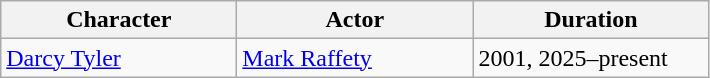<table class="wikitable">
<tr>
<th style="width:150px;">Character</th>
<th style="width:150px;">Actor</th>
<th style="width:150px;">Duration</th>
</tr>
<tr>
<td><a href='#'>Darcy Tyler</a></td>
<td><a href='#'>Mark Raffety</a></td>
<td>2001, 2025–present</td>
</tr>
</table>
